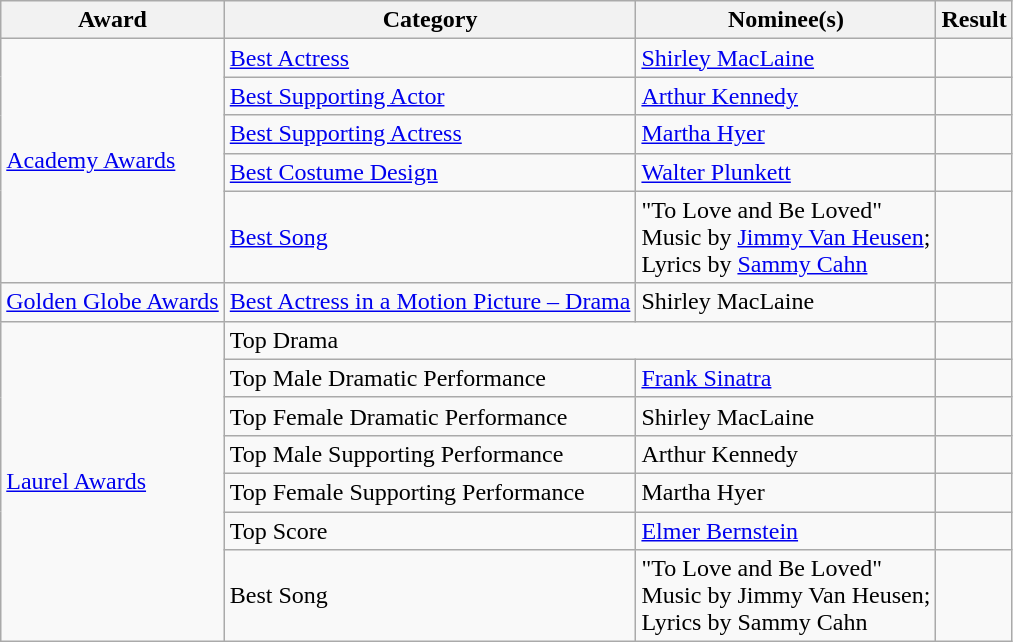<table class="wikitable plainrowheaders">
<tr>
<th>Award</th>
<th>Category</th>
<th>Nominee(s)</th>
<th>Result</th>
</tr>
<tr>
<td rowspan="5"><a href='#'>Academy Awards</a></td>
<td><a href='#'>Best Actress</a></td>
<td><a href='#'>Shirley MacLaine</a></td>
<td></td>
</tr>
<tr>
<td><a href='#'>Best Supporting Actor</a></td>
<td><a href='#'>Arthur Kennedy</a></td>
<td></td>
</tr>
<tr>
<td><a href='#'>Best Supporting Actress</a></td>
<td><a href='#'>Martha Hyer</a></td>
<td></td>
</tr>
<tr>
<td><a href='#'>Best Costume Design</a></td>
<td><a href='#'>Walter Plunkett</a></td>
<td></td>
</tr>
<tr>
<td><a href='#'>Best Song</a></td>
<td>"To Love and Be Loved" <br> Music by <a href='#'>Jimmy Van Heusen</a>; <br> Lyrics by <a href='#'>Sammy Cahn</a></td>
<td></td>
</tr>
<tr>
<td><a href='#'>Golden Globe Awards</a></td>
<td><a href='#'>Best Actress in a Motion Picture – Drama</a></td>
<td>Shirley MacLaine</td>
<td></td>
</tr>
<tr>
<td rowspan="7"><a href='#'>Laurel Awards</a></td>
<td colspan="2">Top Drama</td>
<td></td>
</tr>
<tr>
<td>Top Male Dramatic Performance</td>
<td><a href='#'>Frank Sinatra</a></td>
<td></td>
</tr>
<tr>
<td>Top Female Dramatic Performance</td>
<td>Shirley MacLaine</td>
<td></td>
</tr>
<tr>
<td>Top Male Supporting Performance</td>
<td>Arthur Kennedy</td>
<td></td>
</tr>
<tr>
<td>Top Female Supporting Performance</td>
<td>Martha Hyer</td>
<td></td>
</tr>
<tr>
<td>Top Score</td>
<td><a href='#'>Elmer Bernstein</a></td>
<td></td>
</tr>
<tr>
<td>Best Song</td>
<td>"To Love and Be Loved" <br> Music by Jimmy Van Heusen; <br> Lyrics by Sammy Cahn</td>
<td></td>
</tr>
</table>
